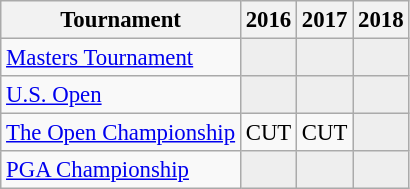<table class="wikitable" style="font-size:95%;text-align:center;">
<tr>
<th>Tournament</th>
<th>2016</th>
<th>2017</th>
<th>2018</th>
</tr>
<tr>
<td align=left><a href='#'>Masters Tournament</a></td>
<td style="background:#eeeeee;"></td>
<td style="background:#eeeeee;"></td>
<td style="background:#eeeeee;"></td>
</tr>
<tr>
<td align=left><a href='#'>U.S. Open</a></td>
<td style="background:#eeeeee;"></td>
<td style="background:#eeeeee;"></td>
<td style="background:#eeeeee;"></td>
</tr>
<tr>
<td align=left><a href='#'>The Open Championship</a></td>
<td>CUT</td>
<td>CUT</td>
<td style="background:#eeeeee;"></td>
</tr>
<tr>
<td align=left><a href='#'>PGA Championship</a></td>
<td style="background:#eeeeee;"></td>
<td style="background:#eeeeee;"></td>
<td style="background:#eeeeee;"></td>
</tr>
</table>
